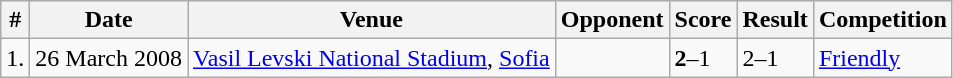<table class="wikitable">
<tr>
<th>#</th>
<th>Date</th>
<th>Venue</th>
<th>Opponent</th>
<th>Score</th>
<th>Result</th>
<th>Competition</th>
</tr>
<tr>
<td>1.</td>
<td>26 March 2008</td>
<td><a href='#'>Vasil Levski National Stadium</a>, <a href='#'>Sofia</a></td>
<td></td>
<td><strong>2</strong>–1</td>
<td>2–1</td>
<td><a href='#'>Friendly</a></td>
</tr>
</table>
